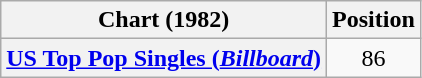<table class="wikitable plainrowheaders" style="text-align:center">
<tr>
<th scope="col">Chart (1982)</th>
<th scope="col">Position</th>
</tr>
<tr>
<th scope="row"><a href='#'>US Top Pop Singles (<em>Billboard</em>)</a></th>
<td>86</td>
</tr>
</table>
